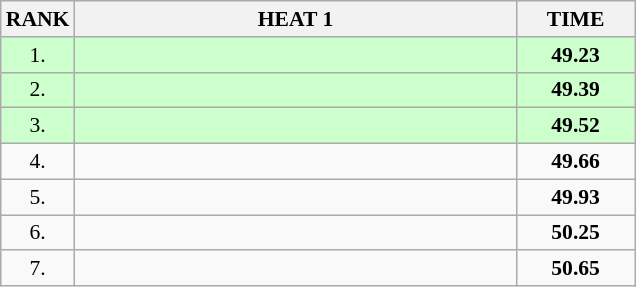<table class="wikitable" style="border-collapse: collapse; font-size: 90%;">
<tr>
<th>RANK</th>
<th style="width: 20em">HEAT 1</th>
<th style="width: 5em">TIME</th>
</tr>
<tr style="background:#ccffcc;">
<td align="center">1.</td>
<td></td>
<td align="center"><strong>49.23</strong></td>
</tr>
<tr style="background:#ccffcc;">
<td align="center">2.</td>
<td></td>
<td align="center"><strong>49.39</strong></td>
</tr>
<tr style="background:#ccffcc;">
<td align="center">3.</td>
<td></td>
<td align="center"><strong>49.52</strong></td>
</tr>
<tr>
<td align="center">4.</td>
<td></td>
<td align="center"><strong>49.66</strong></td>
</tr>
<tr>
<td align="center">5.</td>
<td></td>
<td align="center"><strong>49.93</strong></td>
</tr>
<tr>
<td align="center">6.</td>
<td></td>
<td align="center"><strong>50.25</strong></td>
</tr>
<tr>
<td align="center">7.</td>
<td></td>
<td align="center"><strong>50.65</strong></td>
</tr>
</table>
